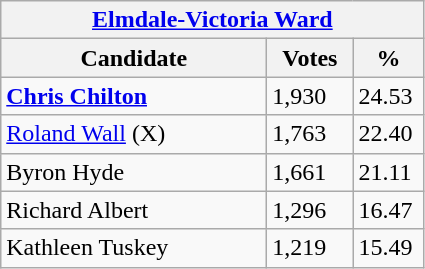<table class="wikitable">
<tr>
<th colspan="3"><a href='#'>Elmdale-Victoria Ward</a></th>
</tr>
<tr>
<th style="width: 170px">Candidate</th>
<th style="width: 50px">Votes</th>
<th style="width: 40px">%</th>
</tr>
<tr>
<td><strong><a href='#'>Chris Chilton</a></strong></td>
<td>1,930</td>
<td>24.53</td>
</tr>
<tr>
<td><a href='#'>Roland Wall</a> (X)</td>
<td>1,763</td>
<td>22.40</td>
</tr>
<tr>
<td>Byron Hyde</td>
<td>1,661</td>
<td>21.11</td>
</tr>
<tr>
<td>Richard Albert</td>
<td>1,296</td>
<td>16.47</td>
</tr>
<tr>
<td>Kathleen Tuskey</td>
<td>1,219</td>
<td>15.49</td>
</tr>
</table>
